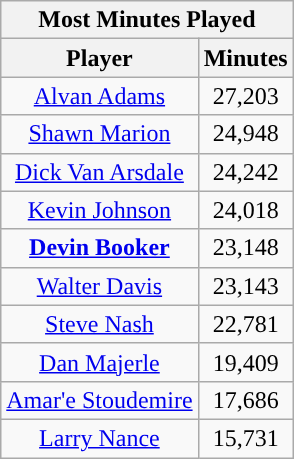<table class="wikitable sortable" style="text-align:center">
<tr>
<th colspan="5">Most Minutes Played</th>
</tr>
<tr>
<th>Player</th>
<th>Minutes</th>
</tr>
<tr>
<td><a href='#'>Alvan Adams</a></td>
<td>27,203</td>
</tr>
<tr>
<td><a href='#'>Shawn Marion</a></td>
<td>24,948</td>
</tr>
<tr>
<td><a href='#'>Dick Van Arsdale</a></td>
<td>24,242</td>
</tr>
<tr>
<td><a href='#'>Kevin Johnson</a></td>
<td>24,018</td>
</tr>
<tr>
<td><strong><a href='#'>Devin Booker</a></strong></td>
<td>23,148</td>
</tr>
<tr>
<td><a href='#'>Walter Davis</a></td>
<td>23,143</td>
</tr>
<tr>
<td><a href='#'>Steve Nash</a></td>
<td>22,781</td>
</tr>
<tr>
<td><a href='#'>Dan Majerle</a></td>
<td>19,409</td>
</tr>
<tr>
<td><a href='#'>Amar'e Stoudemire</a></td>
<td>17,686</td>
</tr>
<tr>
<td><a href='#'>Larry Nance</a></td>
<td>15,731</td>
</tr>
</table>
